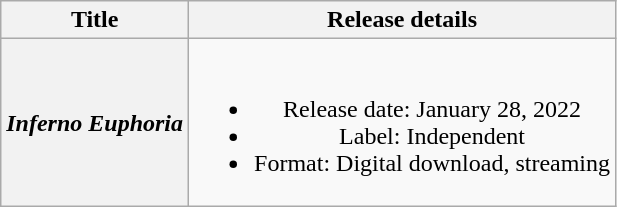<table class="wikitable plainrowheaders" style="text-align:center;">
<tr>
<th scope="col">Title</th>
<th scope="col">Release details</th>
</tr>
<tr>
<th scope="row"><em>Inferno Euphoria</em></th>
<td><br><ul><li>Release date: January 28, 2022</li><li>Label: Independent</li><li>Format: Digital download, streaming</li></ul></td>
</tr>
</table>
